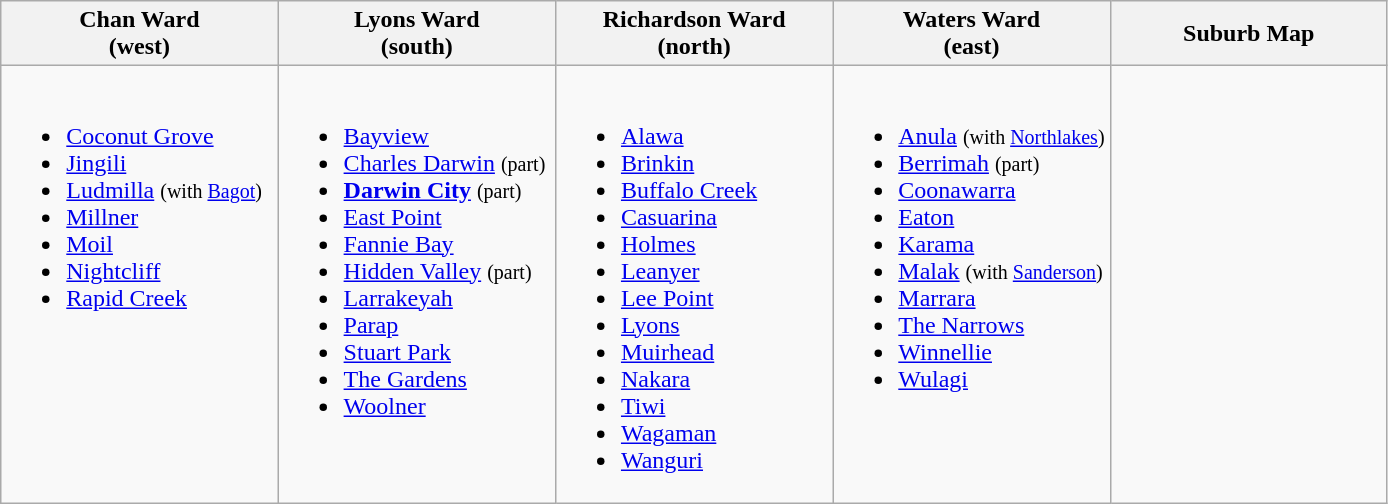<table class=wikitable>
<tr>
<th>Chan Ward<br>(west)</th>
<th>Lyons Ward<br>(south)</th>
<th>Richardson Ward<br>(north)</th>
<th>Waters Ward<br>(east)</th>
<th>Suburb Map</th>
</tr>
<tr>
<td width=20% valign=top><br><ul><li><a href='#'>Coconut Grove</a></li><li><a href='#'>Jingili</a></li><li><a href='#'>Ludmilla</a> <small>(with <a href='#'>Bagot</a>)</small></li><li><a href='#'>Millner</a></li><li><a href='#'>Moil</a></li><li><a href='#'>Nightcliff</a></li><li><a href='#'>Rapid Creek</a></li></ul></td>
<td width=20% valign=top><br><ul><li><a href='#'>Bayview</a></li><li><a href='#'>Charles Darwin</a> <small>(part)</small></li><li><strong><a href='#'>Darwin City</a></strong> <small>(part)</small></li><li><a href='#'>East Point</a></li><li><a href='#'>Fannie Bay</a></li><li><a href='#'>Hidden Valley</a> <small>(part)</small></li><li><a href='#'>Larrakeyah</a></li><li><a href='#'>Parap</a></li><li><a href='#'>Stuart Park</a></li><li><a href='#'>The Gardens</a></li><li><a href='#'>Woolner</a></li></ul></td>
<td width=20% valign=top><br><ul><li><a href='#'>Alawa</a></li><li><a href='#'>Brinkin</a></li><li><a href='#'>Buffalo Creek</a></li><li><a href='#'>Casuarina</a></li><li><a href='#'>Holmes</a></li><li><a href='#'>Leanyer</a></li><li><a href='#'>Lee Point</a></li><li><a href='#'>Lyons</a></li><li><a href='#'>Muirhead</a></li><li><a href='#'>Nakara</a></li><li><a href='#'>Tiwi</a></li><li><a href='#'>Wagaman</a></li><li><a href='#'>Wanguri</a></li></ul></td>
<td width=20% valign=top><br><ul><li><a href='#'>Anula</a> <small>(with <a href='#'>Northlakes</a>)</small></li><li><a href='#'>Berrimah</a> <small>(part)</small></li><li><a href='#'>Coonawarra</a></li><li><a href='#'>Eaton</a></li><li><a href='#'>Karama</a></li><li><a href='#'>Malak</a> <small>(with <a href='#'>Sanderson</a>)</small></li><li><a href='#'>Marrara</a></li><li><a href='#'>The Narrows</a></li><li><a href='#'>Winnellie</a></li><li><a href='#'>Wulagi</a></li></ul></td>
<td width=20% valign=top><br></td>
</tr>
</table>
